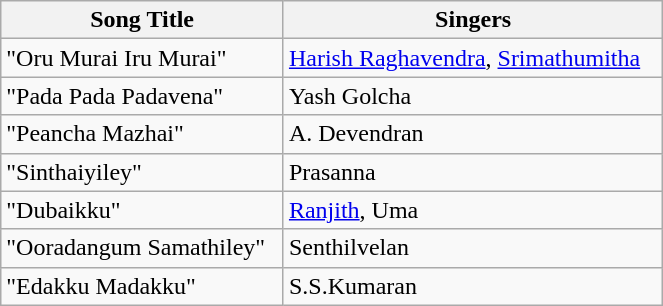<table class="wikitable" style="width:35%;">
<tr>
<th>Song Title</th>
<th>Singers</th>
</tr>
<tr>
<td>"Oru Murai Iru Murai"</td>
<td><a href='#'>Harish Raghavendra</a>, <a href='#'>Srimathumitha</a></td>
</tr>
<tr>
<td>"Pada Pada Padavena"</td>
<td>Yash Golcha</td>
</tr>
<tr>
<td>"Peancha Mazhai"</td>
<td>A. Devendran</td>
</tr>
<tr>
<td>"Sinthaiyiley"</td>
<td>Prasanna</td>
</tr>
<tr>
<td>"Dubaikku"</td>
<td><a href='#'>Ranjith</a>, Uma</td>
</tr>
<tr>
<td>"Ooradangum Samathiley"</td>
<td>Senthilvelan</td>
</tr>
<tr>
<td>"Edakku Madakku"</td>
<td>S.S.Kumaran</td>
</tr>
</table>
